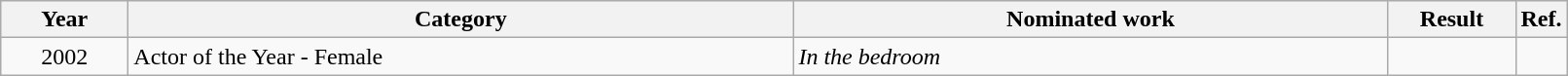<table class=wikitable>
<tr>
<th scope="col" style="width:5em;">Year</th>
<th scope="col" style="width:28em;">Category</th>
<th scope="col" style="width:25em;">Nominated work</th>
<th scope="col" style="width:5em;">Result</th>
<th>Ref.</th>
</tr>
<tr>
<td style="text-align:center;">2002</td>
<td>Actor of the Year - Female</td>
<td><em>In the bedroom</em></td>
<td></td>
<td></td>
</tr>
</table>
